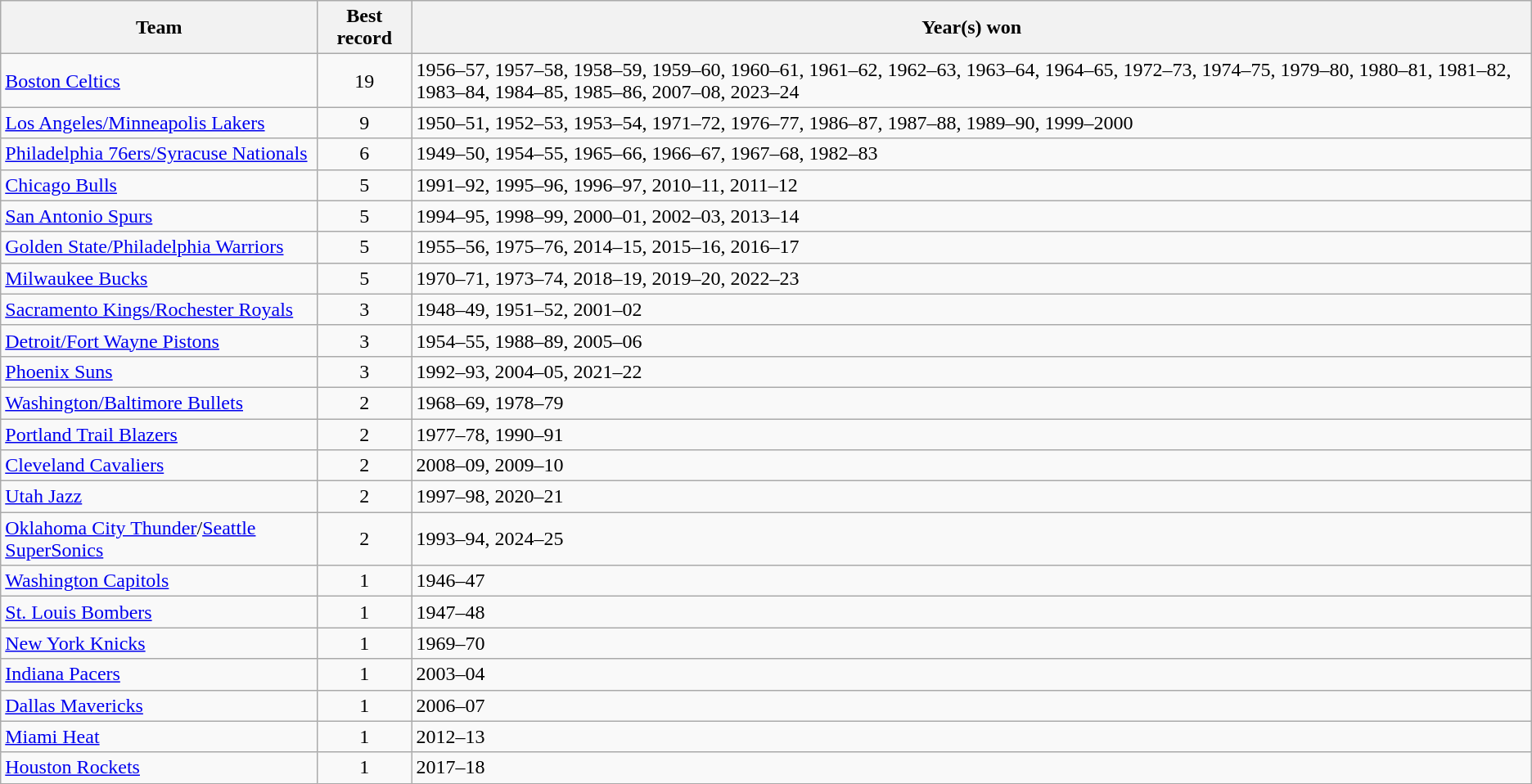<table class="wikitable sortable">
<tr>
<th>Team</th>
<th>Best record</th>
<th>Year(s) won</th>
</tr>
<tr>
<td><a href='#'>Boston Celtics</a></td>
<td align=center>19</td>
<td>1956–57, 1957–58, 1958–59, 1959–60, 1960–61, 1961–62, 1962–63, 1963–64, 1964–65, 1972–73, 1974–75, 1979–80, 1980–81, 1981–82, 1983–84, 1984–85, 1985–86, 2007–08, 2023–24</td>
</tr>
<tr>
<td><a href='#'>Los Angeles/Minneapolis Lakers</a></td>
<td align=center>9</td>
<td>1950–51, 1952–53, 1953–54, 1971–72, 1976–77, 1986–87, 1987–88, 1989–90, 1999–2000</td>
</tr>
<tr>
<td><a href='#'>Philadelphia 76ers/Syracuse Nationals</a></td>
<td align=center>6</td>
<td>1949–50, 1954–55, 1965–66, 1966–67, 1967–68, 1982–83</td>
</tr>
<tr>
<td><a href='#'>Chicago Bulls</a></td>
<td align=center>5</td>
<td>1991–92, 1995–96, 1996–97, 2010–11, 2011–12</td>
</tr>
<tr>
<td><a href='#'>San Antonio Spurs</a></td>
<td align=center>5</td>
<td>1994–95, 1998–99, 2000–01, 2002–03, 2013–14</td>
</tr>
<tr>
<td><a href='#'>Golden State/Philadelphia Warriors</a></td>
<td align=center>5</td>
<td>1955–56, 1975–76, 2014–15, 2015–16, 2016–17</td>
</tr>
<tr>
<td><a href='#'>Milwaukee Bucks</a></td>
<td align=center>5</td>
<td>1970–71, 1973–74, 2018–19, 2019–20, 2022–23</td>
</tr>
<tr>
<td><a href='#'>Sacramento Kings/Rochester Royals</a></td>
<td align=center>3</td>
<td>1948–49, 1951–52, 2001–02</td>
</tr>
<tr>
<td><a href='#'>Detroit/Fort Wayne Pistons</a></td>
<td align=center>3</td>
<td>1954–55, 1988–89, 2005–06</td>
</tr>
<tr>
<td><a href='#'>Phoenix Suns</a></td>
<td align=center>3</td>
<td>1992–93, 2004–05, 2021–22</td>
</tr>
<tr>
<td><a href='#'>Washington/Baltimore Bullets</a></td>
<td align=center>2</td>
<td>1968–69, 1978–79</td>
</tr>
<tr>
<td><a href='#'>Portland Trail Blazers</a></td>
<td align=center>2</td>
<td>1977–78, 1990–91</td>
</tr>
<tr>
<td><a href='#'>Cleveland Cavaliers</a></td>
<td align=center>2</td>
<td>2008–09, 2009–10</td>
</tr>
<tr>
<td><a href='#'>Utah Jazz</a></td>
<td align=center>2</td>
<td>1997–98, 2020–21</td>
</tr>
<tr>
<td><a href='#'>Oklahoma City Thunder</a>/<a href='#'>Seattle SuperSonics</a></td>
<td align=center>2</td>
<td>1993–94, 2024–25</td>
</tr>
<tr>
<td><a href='#'>Washington Capitols</a></td>
<td align=center>1</td>
<td>1946–47</td>
</tr>
<tr>
<td><a href='#'>St. Louis Bombers</a></td>
<td align=center>1</td>
<td>1947–48</td>
</tr>
<tr>
<td><a href='#'>New York Knicks</a></td>
<td align=center>1</td>
<td>1969–70</td>
</tr>
<tr>
<td><a href='#'>Indiana Pacers</a></td>
<td align=center>1</td>
<td>2003–04</td>
</tr>
<tr>
<td><a href='#'>Dallas Mavericks</a></td>
<td align=center>1</td>
<td>2006–07</td>
</tr>
<tr>
<td><a href='#'>Miami Heat</a></td>
<td align=center>1</td>
<td>2012–13</td>
</tr>
<tr>
<td><a href='#'>Houston Rockets</a></td>
<td align=center>1</td>
<td>2017–18</td>
</tr>
</table>
